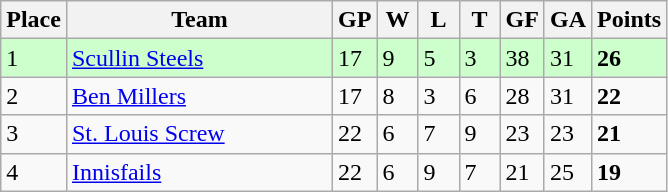<table class="wikitable">
<tr>
<th>Place</th>
<th width="170">Team</th>
<th width="20">GP</th>
<th width="20">W</th>
<th width="20">L</th>
<th width="20">T</th>
<th width="20">GF</th>
<th width="20">GA</th>
<th>Points</th>
</tr>
<tr bgcolor=#ccffcc>
<td>1</td>
<td><a href='#'>Scullin Steels</a></td>
<td>17</td>
<td>9</td>
<td>5</td>
<td>3</td>
<td>38</td>
<td>31</td>
<td><strong>26</strong></td>
</tr>
<tr>
<td>2</td>
<td><a href='#'>Ben Millers</a></td>
<td>17</td>
<td>8</td>
<td>3</td>
<td>6</td>
<td>28</td>
<td>31</td>
<td><strong>22</strong></td>
</tr>
<tr>
<td>3</td>
<td><a href='#'>St. Louis Screw</a></td>
<td>22</td>
<td>6</td>
<td>7</td>
<td>9</td>
<td>23</td>
<td>23</td>
<td><strong>21</strong></td>
</tr>
<tr>
<td>4</td>
<td><a href='#'>Innisfails</a></td>
<td>22</td>
<td>6</td>
<td>9</td>
<td>7</td>
<td>21</td>
<td>25</td>
<td><strong>19</strong></td>
</tr>
</table>
